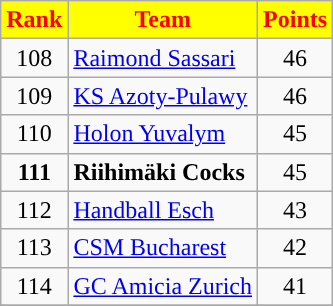<table class="wikitable" style="text-align: center">
<tr>
<th style="color:red; background:yellow">Rank</th>
<th style="color:red; background:yellow">Team</th>
<th style="color:red; background:yellow">Points</th>
</tr>
<tr>
<td>108</td>
<td align=left> <a href='#'>Raimond Sassari</a></td>
<td>46</td>
</tr>
<tr>
<td>109</td>
<td align=left> <a href='#'>KS Azoty-Pulawy</a></td>
<td>46</td>
</tr>
<tr>
<td>110</td>
<td align=left> <a href='#'>Holon Yuvalym</a></td>
<td>45</td>
</tr>
<tr>
<td><strong>111</strong></td>
<td align=left> <strong>Riihimäki Cocks</strong></td>
<td>45</td>
</tr>
<tr>
<td>112</td>
<td align=left> <a href='#'>Handball Esch</a></td>
<td>43</td>
</tr>
<tr>
<td>113</td>
<td align=left> <a href='#'>CSM Bucharest</a></td>
<td>42</td>
</tr>
<tr>
<td>114</td>
<td align=left> <a href='#'>GC Amicia Zurich</a></td>
<td>41</td>
</tr>
<tr>
</tr>
</table>
